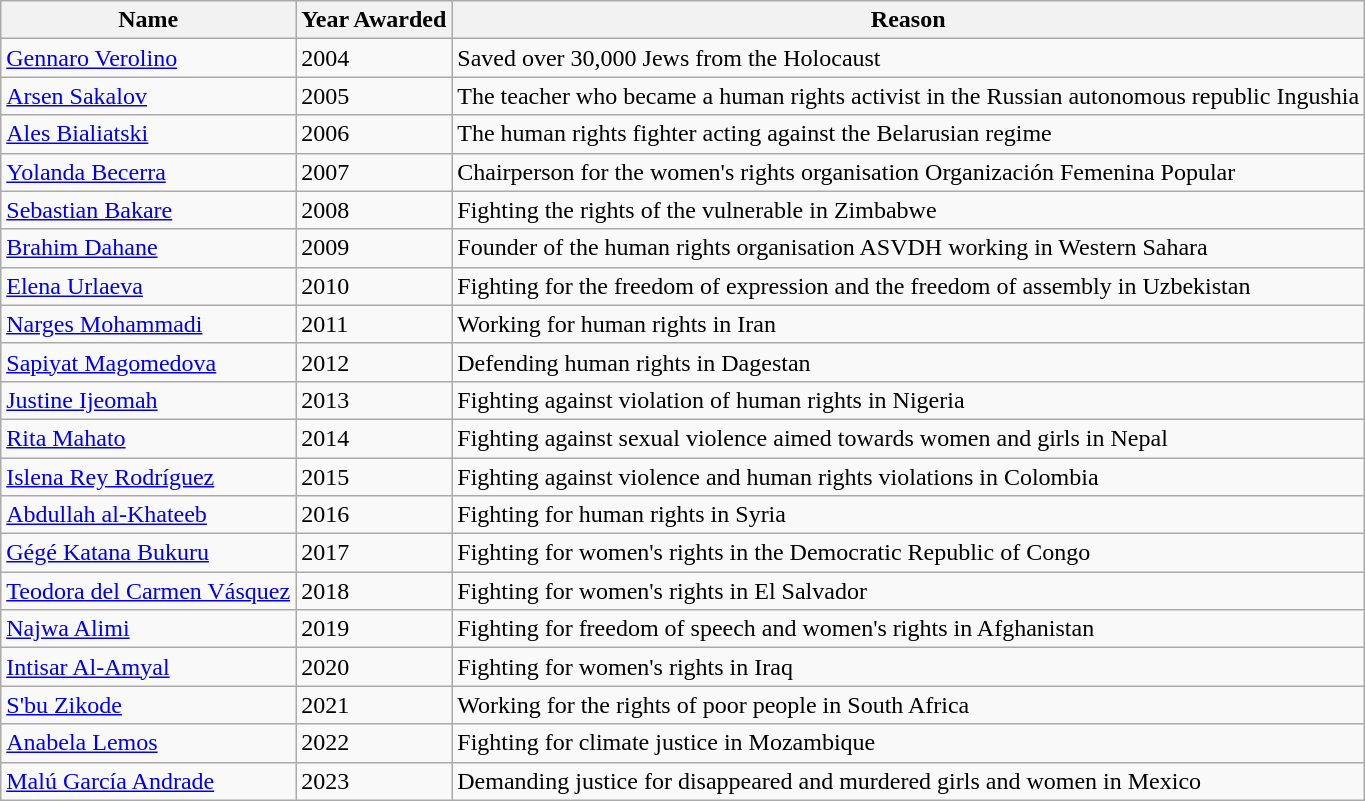<table class="wikitable sortable">
<tr>
<th>Name</th>
<th>Year Awarded</th>
<th>Reason</th>
</tr>
<tr>
<td><a href='#'>Gennaro Verolino</a></td>
<td>2004</td>
<td>Saved over 30,000 Jews from the Holocaust</td>
</tr>
<tr>
<td><a href='#'>Arsen Sakalov</a></td>
<td>2005</td>
<td>The teacher who became a human rights activist in the Russian autonomous republic Ingushia</td>
</tr>
<tr>
<td><a href='#'>Ales Bialiatski</a></td>
<td>2006</td>
<td>The human rights fighter acting against the Belarusian regime</td>
</tr>
<tr>
<td><a href='#'>Yolanda Becerra</a></td>
<td>2007</td>
<td>Chairperson for the women's rights organisation Organización Femenina Popular</td>
</tr>
<tr>
<td><a href='#'>Sebastian Bakare</a></td>
<td>2008</td>
<td>Fighting the rights of the vulnerable in Zimbabwe</td>
</tr>
<tr>
<td><a href='#'>Brahim Dahane</a></td>
<td>2009</td>
<td>Founder of the human rights organisation ASVDH working in Western Sahara</td>
</tr>
<tr>
<td><a href='#'>Elena Urlaeva</a></td>
<td>2010</td>
<td>Fighting for the freedom of expression and the freedom of assembly in Uzbekistan</td>
</tr>
<tr>
<td><a href='#'>Narges Mohammadi</a></td>
<td>2011</td>
<td>Working for human rights in Iran</td>
</tr>
<tr>
<td><a href='#'>Sapiyat Magomedova</a></td>
<td>2012</td>
<td>Defending human rights in Dagestan</td>
</tr>
<tr>
<td><a href='#'>Justine Ijeomah</a></td>
<td>2013</td>
<td>Fighting against violation of human rights in Nigeria</td>
</tr>
<tr>
<td><a href='#'>Rita Mahato</a></td>
<td>2014</td>
<td>Fighting against sexual violence aimed towards women and girls in Nepal</td>
</tr>
<tr>
<td><a href='#'>Islena Rey Rodríguez</a></td>
<td>2015</td>
<td>Fighting against violence and human rights violations in Colombia</td>
</tr>
<tr>
<td><a href='#'>Abdullah al-Khateeb</a></td>
<td>2016</td>
<td>Fighting for human rights in Syria</td>
</tr>
<tr>
<td><a href='#'>Gégé Katana Bukuru</a></td>
<td>2017</td>
<td>Fighting for women's rights in the Democratic Republic of Congo</td>
</tr>
<tr>
<td><a href='#'>Teodora del Carmen Vásquez</a></td>
<td>2018</td>
<td>Fighting for women's rights in El Salvador</td>
</tr>
<tr>
<td><a href='#'>Najwa Alimi</a></td>
<td>2019</td>
<td>Fighting for freedom of speech and women's rights in Afghanistan</td>
</tr>
<tr>
<td><a href='#'>Intisar Al-Amyal</a></td>
<td>2020</td>
<td>Fighting for women's rights in Iraq</td>
</tr>
<tr>
<td><a href='#'>S'bu Zikode</a></td>
<td>2021</td>
<td>Working for the rights of poor people in South Africa</td>
</tr>
<tr>
<td><a href='#'>Anabela Lemos</a></td>
<td>2022</td>
<td>Fighting for climate justice in Mozambique</td>
</tr>
<tr>
<td><a href='#'>Malú García Andrade</a></td>
<td>2023</td>
<td>Demanding justice for disappeared and murdered girls and women in Mexico</td>
</tr>
</table>
